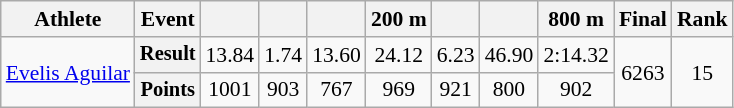<table class=wikitable style="font-size:90%;">
<tr>
<th>Athlete</th>
<th>Event</th>
<th></th>
<th></th>
<th></th>
<th>200 m</th>
<th></th>
<th></th>
<th>800 m</th>
<th>Final</th>
<th>Rank</th>
</tr>
<tr align=center>
<td rowspan=2 align=left><a href='#'>Evelis Aguilar</a></td>
<th style="font-size:95%">Result</th>
<td>13.84</td>
<td>1.74</td>
<td>13.60</td>
<td>24.12</td>
<td>6.23</td>
<td>46.90</td>
<td>2:14.32</td>
<td rowspan=2>6263</td>
<td rowspan=2>15</td>
</tr>
<tr align=center>
<th style="font-size:95%">Points</th>
<td>1001</td>
<td>903</td>
<td>767</td>
<td>969</td>
<td>921</td>
<td>800</td>
<td>902</td>
</tr>
</table>
